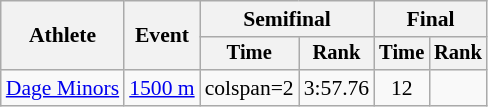<table class=wikitable style=font-size:90%;text-align:center>
<tr>
<th rowspan=2>Athlete</th>
<th rowspan=2>Event</th>
<th colspan=2>Semifinal</th>
<th colspan=2>Final</th>
</tr>
<tr style=font-size:95%>
<th>Time</th>
<th>Rank</th>
<th>Time</th>
<th>Rank</th>
</tr>
<tr>
<td align=left><a href='#'>Dage Minors</a></td>
<td align=center><a href='#'>1500 m</a></td>
<td>colspan=2 </td>
<td>3:57.76</td>
<td>12</td>
</tr>
</table>
